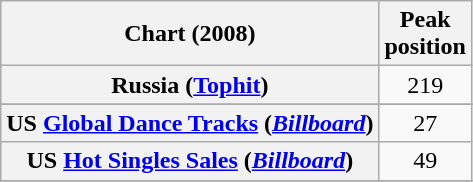<table class="wikitable sortable plainrowheaders" style="text-align:center">
<tr>
<th scope="col">Chart (2008)</th>
<th scope="col">Peak<br>position</th>
</tr>
<tr>
<th scope="row">Russia (<a href='#'>Tophit</a>)</th>
<td>219</td>
</tr>
<tr>
</tr>
<tr>
<th scope="row">US <a href='#'>Global Dance Tracks</a> (<em><a href='#'>Billboard</a></em>)</th>
<td>27</td>
</tr>
<tr>
<th scope="row">US <a href='#'>Hot Singles Sales</a> (<em><a href='#'>Billboard</a></em>)</th>
<td>49</td>
</tr>
<tr>
</tr>
</table>
